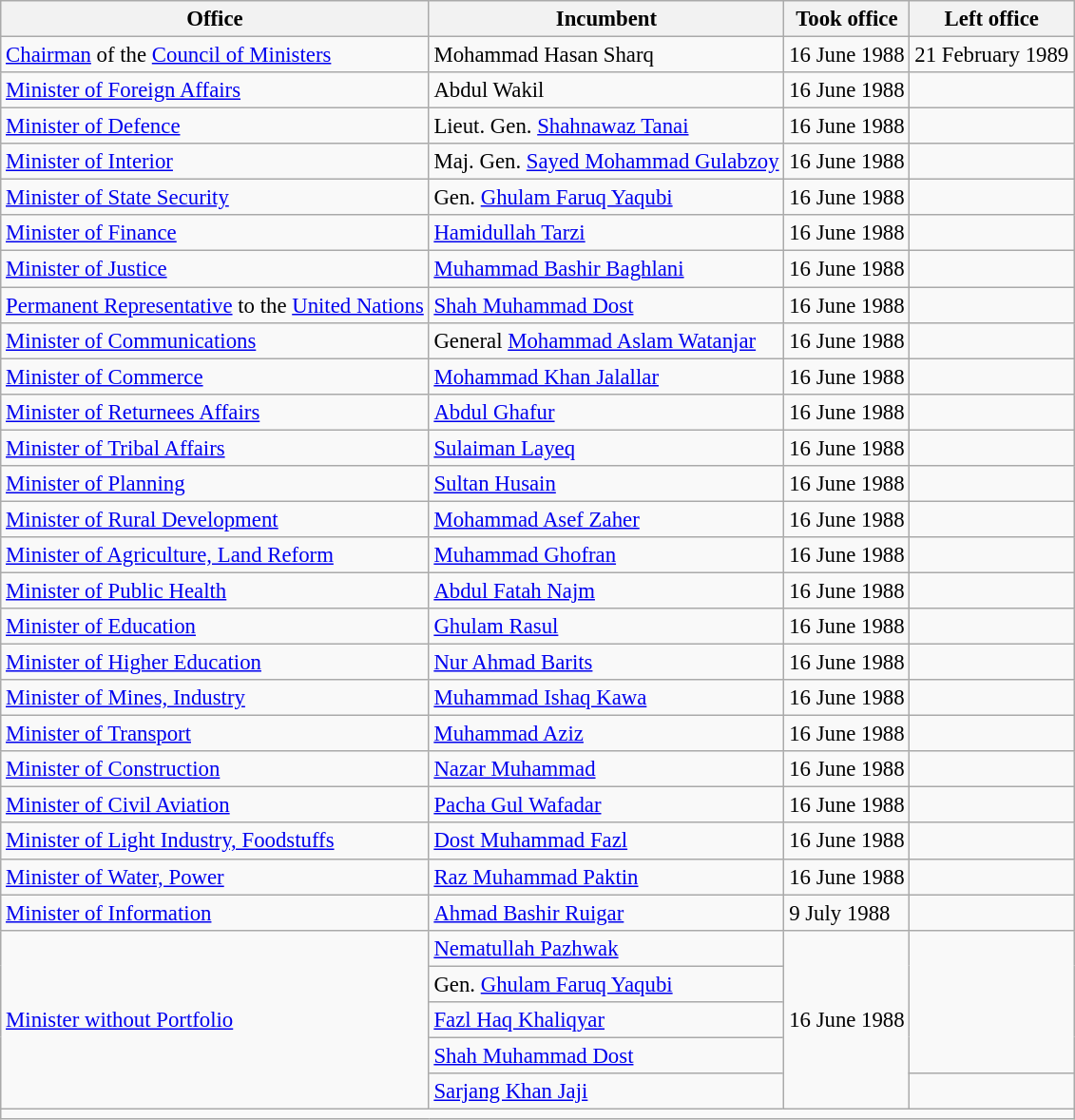<table class="wikitable" style="font-size: 95%;">
<tr>
<th>Office</th>
<th>Incumbent</th>
<th>Took office</th>
<th>Left office</th>
</tr>
<tr>
<td><a href='#'>Chairman</a> of the <a href='#'>Council of Ministers</a></td>
<td>Mohammad Hasan Sharq</td>
<td>16 June 1988</td>
<td>21 February 1989</td>
</tr>
<tr>
<td><a href='#'>Minister of Foreign Affairs</a></td>
<td>Abdul Wakil</td>
<td>16 June 1988</td>
<td></td>
</tr>
<tr>
<td><a href='#'>Minister of Defence</a></td>
<td>Lieut. Gen. <a href='#'>Shahnawaz Tanai</a></td>
<td>16 June 1988</td>
<td></td>
</tr>
<tr>
<td><a href='#'>Minister of Interior</a></td>
<td>Maj. Gen. <a href='#'>Sayed Mohammad Gulabzoy</a></td>
<td>16 June 1988</td>
<td></td>
</tr>
<tr>
<td><a href='#'>Minister of State Security</a></td>
<td>Gen. <a href='#'>Ghulam Faruq Yaqubi</a></td>
<td>16 June 1988</td>
<td></td>
</tr>
<tr>
<td><a href='#'>Minister of Finance</a></td>
<td><a href='#'>Hamidullah Tarzi</a></td>
<td>16 June 1988</td>
<td></td>
</tr>
<tr>
<td><a href='#'>Minister of Justice</a></td>
<td><a href='#'>Muhammad Bashir Baghlani</a></td>
<td>16 June 1988</td>
<td></td>
</tr>
<tr>
<td><a href='#'>Permanent Representative</a> to the <a href='#'>United Nations</a></td>
<td><a href='#'>Shah Muhammad Dost</a></td>
<td>16 June 1988</td>
<td></td>
</tr>
<tr>
<td><a href='#'>Minister of Communications</a></td>
<td>General <a href='#'>Mohammad Aslam Watanjar</a></td>
<td>16 June 1988</td>
<td></td>
</tr>
<tr>
<td><a href='#'>Minister of Commerce</a></td>
<td><a href='#'>Mohammad Khan Jalallar</a></td>
<td>16 June 1988</td>
<td></td>
</tr>
<tr>
<td><a href='#'>Minister of Returnees Affairs</a></td>
<td><a href='#'>Abdul Ghafur</a></td>
<td>16 June 1988</td>
<td></td>
</tr>
<tr>
<td><a href='#'>Minister of Tribal Affairs</a></td>
<td><a href='#'>Sulaiman Layeq</a></td>
<td>16 June 1988</td>
<td></td>
</tr>
<tr>
<td><a href='#'>Minister of Planning</a></td>
<td><a href='#'>Sultan Husain</a></td>
<td>16 June 1988</td>
<td></td>
</tr>
<tr>
<td><a href='#'>Minister of Rural Development</a></td>
<td><a href='#'>Mohammad Asef Zaher</a></td>
<td>16 June 1988</td>
<td></td>
</tr>
<tr>
<td><a href='#'>Minister of Agriculture, Land Reform</a></td>
<td><a href='#'>Muhammad Ghofran</a></td>
<td>16 June 1988</td>
<td></td>
</tr>
<tr>
<td><a href='#'>Minister of Public Health</a></td>
<td><a href='#'>Abdul Fatah Najm</a></td>
<td>16 June 1988</td>
<td></td>
</tr>
<tr>
<td><a href='#'>Minister of Education</a></td>
<td><a href='#'>Ghulam Rasul</a></td>
<td>16 June 1988</td>
<td></td>
</tr>
<tr>
<td><a href='#'>Minister of Higher Education</a></td>
<td><a href='#'>Nur Ahmad Barits</a></td>
<td>16 June 1988</td>
<td></td>
</tr>
<tr>
<td><a href='#'>Minister of Mines, Industry</a></td>
<td><a href='#'>Muhammad Ishaq Kawa</a></td>
<td>16 June 1988</td>
<td></td>
</tr>
<tr>
<td><a href='#'>Minister of Transport</a></td>
<td><a href='#'>Muhammad Aziz</a></td>
<td>16 June 1988</td>
<td></td>
</tr>
<tr>
<td><a href='#'>Minister of Construction</a></td>
<td><a href='#'>Nazar Muhammad</a></td>
<td>16 June 1988</td>
<td></td>
</tr>
<tr>
<td><a href='#'>Minister of Civil Aviation</a></td>
<td><a href='#'>Pacha Gul Wafadar</a></td>
<td>16 June 1988</td>
<td></td>
</tr>
<tr>
<td><a href='#'>Minister of Light Industry, Foodstuffs</a></td>
<td><a href='#'>Dost Muhammad Fazl</a></td>
<td>16 June 1988</td>
<td></td>
</tr>
<tr>
<td><a href='#'>Minister of Water, Power</a></td>
<td><a href='#'>Raz Muhammad Paktin</a></td>
<td>16 June 1988</td>
<td></td>
</tr>
<tr>
<td><a href='#'>Minister of Information</a></td>
<td><a href='#'>Ahmad Bashir Ruigar</a></td>
<td>9 July 1988</td>
<td></td>
</tr>
<tr>
<td rowspan="5"><a href='#'>Minister without Portfolio</a></td>
<td><a href='#'>Nematullah Pazhwak</a></td>
<td rowspan="5">16 June 1988</td>
</tr>
<tr>
<td>Gen. <a href='#'>Ghulam Faruq Yaqubi</a></td>
</tr>
<tr>
<td><a href='#'>Fazl Haq Khaliqyar</a></td>
</tr>
<tr>
<td><a href='#'>Shah Muhammad Dost</a></td>
</tr>
<tr>
<td><a href='#'>Sarjang Khan Jaji</a></td>
<td></td>
</tr>
<tr>
<td colspan="4"></td>
</tr>
</table>
